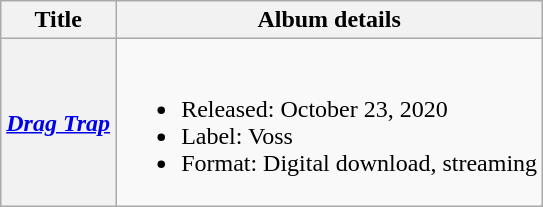<table class="wikitable plainrowheaders">
<tr>
<th>Title</th>
<th>Album details</th>
</tr>
<tr>
<th scope="row"><em><a href='#'>Drag Trap</a></em></th>
<td><br><ul><li>Released: October 23, 2020</li><li>Label: Voss</li><li>Format: Digital download, streaming</li></ul></td>
</tr>
</table>
